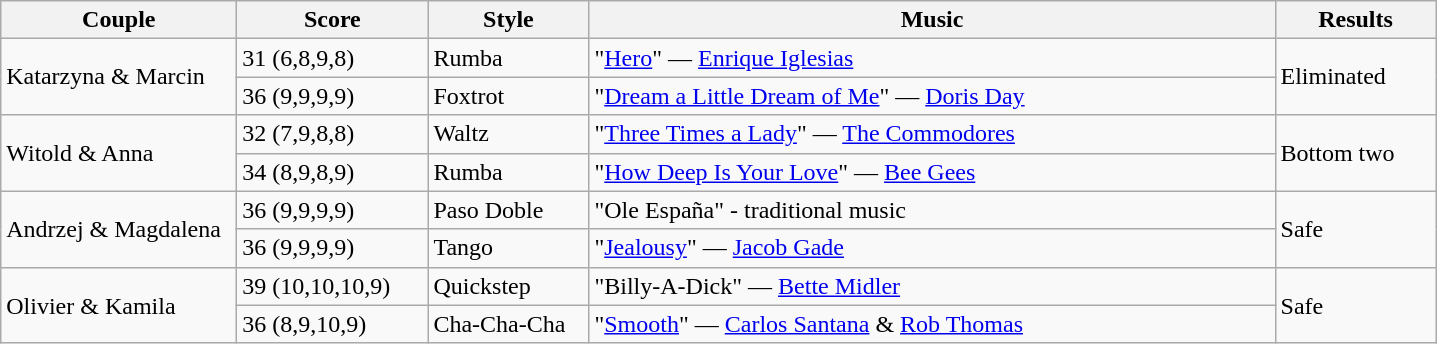<table class="wikitable">
<tr>
<th width="150">Couple</th>
<th width="120">Score</th>
<th width="100">Style</th>
<th width="450">Music</th>
<th width="100">Results</th>
</tr>
<tr>
<td rowspan=2>Katarzyna & Marcin</td>
<td>31 (6,8,9,8)</td>
<td>Rumba</td>
<td>"<a href='#'>Hero</a>" — <a href='#'>Enrique Iglesias</a></td>
<td rowspan=2>Eliminated</td>
</tr>
<tr>
<td>36 (9,9,9,9)</td>
<td>Foxtrot</td>
<td>"<a href='#'>Dream a Little Dream of Me</a>" — <a href='#'>Doris Day</a></td>
</tr>
<tr>
<td rowspan=2>Witold & Anna</td>
<td>32 (7,9,8,8)</td>
<td>Waltz</td>
<td>"<a href='#'>Three Times a Lady</a>" — <a href='#'>The Commodores</a></td>
<td rowspan=2>Bottom two</td>
</tr>
<tr>
<td>34 (8,9,8,9)</td>
<td>Rumba</td>
<td>"<a href='#'>How Deep Is Your Love</a>" — <a href='#'>Bee Gees</a></td>
</tr>
<tr>
<td rowspan=2>Andrzej & Magdalena</td>
<td>36 (9,9,9,9)</td>
<td>Paso Doble</td>
<td>"Ole España" - traditional music</td>
<td rowspan=2>Safe</td>
</tr>
<tr>
<td>36 (9,9,9,9)</td>
<td>Tango</td>
<td>"<a href='#'>Jealousy</a>" — <a href='#'>Jacob Gade</a></td>
</tr>
<tr>
<td rowspan=2>Olivier & Kamila</td>
<td>39 (10,10,10,9)</td>
<td>Quickstep</td>
<td>"Billy-A-Dick" — <a href='#'>Bette Midler</a></td>
<td rowspan=2>Safe</td>
</tr>
<tr>
<td>36 (8,9,10,9)</td>
<td>Cha-Cha-Cha</td>
<td>"<a href='#'>Smooth</a>" — <a href='#'>Carlos Santana</a> & <a href='#'>Rob Thomas</a></td>
</tr>
</table>
